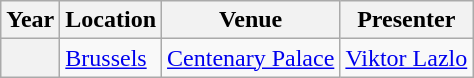<table class="wikitable plainrowheaders">
<tr>
<th>Year</th>
<th>Location</th>
<th>Venue</th>
<th>Presenter</th>
</tr>
<tr>
<th scope="row"></th>
<td><a href='#'>Brussels</a></td>
<td><a href='#'>Centenary Palace</a></td>
<td><a href='#'>Viktor Lazlo</a></td>
</tr>
</table>
